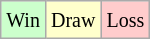<table class="wikitable">
<tr>
<td style="background-color: #CCFFCC;"><small>Win</small></td>
<td style="background-color: #FFFFCC;"><small>Draw</small></td>
<td style="background-color: #FFCCCC;"><small>Loss</small></td>
</tr>
</table>
